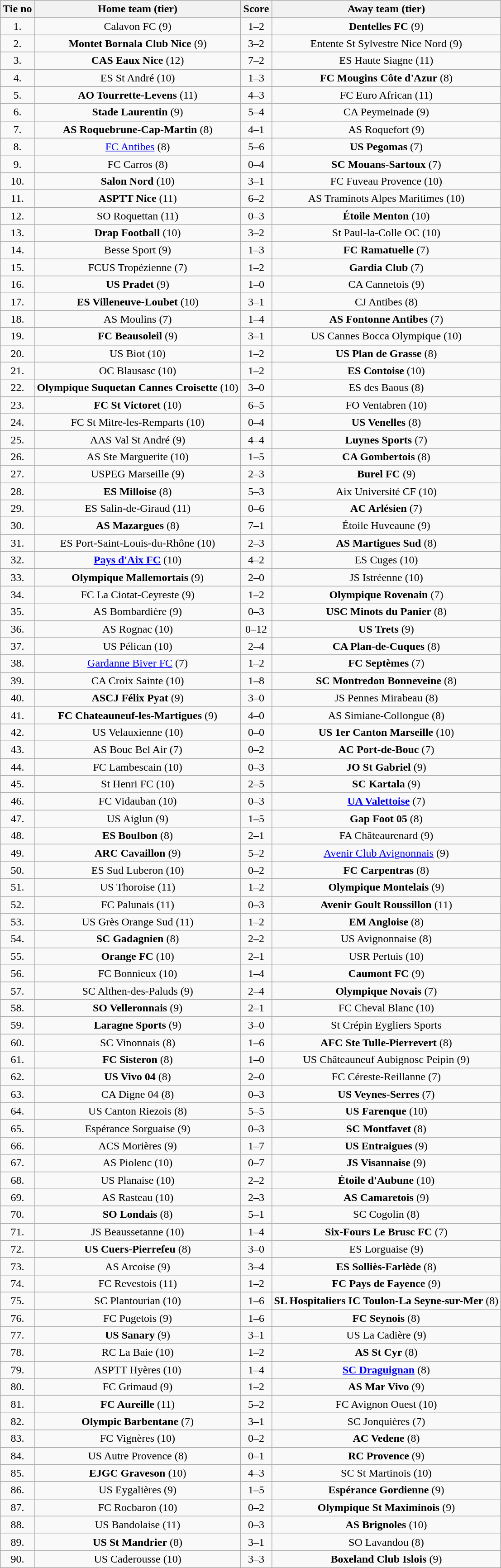<table class="wikitable" style="text-align: center">
<tr>
<th>Tie no</th>
<th>Home team (tier)</th>
<th>Score</th>
<th>Away team (tier)</th>
</tr>
<tr>
<td>1.</td>
<td>Calavon FC (9)</td>
<td>1–2 </td>
<td><strong>Dentelles FC</strong> (9)</td>
</tr>
<tr>
<td>2.</td>
<td><strong>Montet Bornala Club Nice</strong> (9)</td>
<td>3–2</td>
<td>Entente St Sylvestre Nice Nord (9)</td>
</tr>
<tr>
<td>3.</td>
<td><strong>CAS Eaux Nice</strong> (12)</td>
<td>7–2</td>
<td>ES Haute Siagne (11)</td>
</tr>
<tr>
<td>4.</td>
<td>ES St André (10)</td>
<td>1–3</td>
<td><strong>FC Mougins Côte d'Azur</strong> (8)</td>
</tr>
<tr>
<td>5.</td>
<td><strong>AO Tourrette-Levens</strong> (11)</td>
<td>4–3</td>
<td>FC Euro African (11)</td>
</tr>
<tr>
<td>6.</td>
<td><strong>Stade Laurentin</strong> (9)</td>
<td>5–4 </td>
<td>CA Peymeinade (9)</td>
</tr>
<tr>
<td>7.</td>
<td><strong>AS Roquebrune-Cap-Martin</strong> (8)</td>
<td>4–1</td>
<td>AS Roquefort (9)</td>
</tr>
<tr>
<td>8.</td>
<td><a href='#'>FC Antibes</a> (8)</td>
<td>5–6</td>
<td><strong>US Pegomas</strong> (7)</td>
</tr>
<tr>
<td>9.</td>
<td>FC Carros (8)</td>
<td>0–4</td>
<td><strong>SC Mouans-Sartoux</strong> (7)</td>
</tr>
<tr>
<td>10.</td>
<td><strong>Salon Nord</strong> (10)</td>
<td>3–1</td>
<td>FC Fuveau Provence (10)</td>
</tr>
<tr>
<td>11.</td>
<td><strong>ASPTT Nice</strong> (11)</td>
<td>6–2</td>
<td>AS Traminots Alpes Maritimes (10)</td>
</tr>
<tr>
<td>12.</td>
<td>SO Roquettan (11)</td>
<td>0–3 </td>
<td><strong>Étoile Menton</strong> (10)</td>
</tr>
<tr>
<td>13.</td>
<td><strong>Drap Football</strong> (10)</td>
<td>3–2</td>
<td>St Paul-la-Colle OC (10)</td>
</tr>
<tr>
<td>14.</td>
<td>Besse Sport (9)</td>
<td>1–3</td>
<td><strong>FC Ramatuelle</strong> (7)</td>
</tr>
<tr>
<td>15.</td>
<td>FCUS Tropézienne (7)</td>
<td>1–2 </td>
<td><strong>Gardia Club</strong> (7)</td>
</tr>
<tr>
<td>16.</td>
<td><strong>US Pradet</strong> (9)</td>
<td>1–0</td>
<td>CA Cannetois (9)</td>
</tr>
<tr>
<td>17.</td>
<td><strong>ES Villeneuve-Loubet</strong> (10)</td>
<td>3–1</td>
<td>CJ Antibes (8)</td>
</tr>
<tr>
<td>18.</td>
<td>AS Moulins (7)</td>
<td>1–4</td>
<td><strong>AS Fontonne Antibes</strong> (7)</td>
</tr>
<tr>
<td>19.</td>
<td><strong>FC Beausoleil</strong> (9)</td>
<td>3–1</td>
<td>US Cannes Bocca Olympique (10)</td>
</tr>
<tr>
<td>20.</td>
<td>US Biot (10)</td>
<td>1–2  </td>
<td><strong>US Plan de Grasse</strong> (8)</td>
</tr>
<tr>
<td>21.</td>
<td>OC Blausasc (10)</td>
<td>1–2</td>
<td><strong>ES Contoise</strong> (10)</td>
</tr>
<tr>
<td>22.</td>
<td><strong>Olympique Suquetan Cannes Croisette</strong> (10)</td>
<td>3–0</td>
<td>ES des Baous (8)</td>
</tr>
<tr>
<td>23.</td>
<td><strong>FC St Victoret</strong> (10)</td>
<td>6–5</td>
<td>FO Ventabren (10)</td>
</tr>
<tr>
<td>24.</td>
<td>FC St Mitre-les-Remparts (10)</td>
<td>0–4</td>
<td><strong>US Venelles</strong> (8)</td>
</tr>
<tr>
<td>25.</td>
<td>AAS Val St André (9)</td>
<td>4–4 </td>
<td><strong>Luynes Sports</strong> (7)</td>
</tr>
<tr>
<td>26.</td>
<td>AS Ste Marguerite (10)</td>
<td>1–5</td>
<td><strong>CA Gombertois</strong> (8)</td>
</tr>
<tr>
<td>27.</td>
<td>USPEG Marseille (9)</td>
<td>2–3</td>
<td><strong>Burel FC</strong> (9)</td>
</tr>
<tr>
<td>28.</td>
<td><strong>ES Milloise</strong> (8)</td>
<td>5–3</td>
<td>Aix Université CF (10)</td>
</tr>
<tr>
<td>29.</td>
<td>ES Salin-de-Giraud (11)</td>
<td>0–6</td>
<td><strong>AC Arlésien</strong> (7)</td>
</tr>
<tr>
<td>30.</td>
<td><strong>AS Mazargues</strong> (8)</td>
<td>7–1</td>
<td>Étoile Huveaune (9)</td>
</tr>
<tr>
<td>31.</td>
<td>ES Port-Saint-Louis-du-Rhône (10)</td>
<td>2–3</td>
<td><strong>AS Martigues Sud</strong> (8)</td>
</tr>
<tr>
<td>32.</td>
<td><strong><a href='#'>Pays d'Aix FC</a></strong> (10)</td>
<td>4–2</td>
<td>ES Cuges (10)</td>
</tr>
<tr>
<td>33.</td>
<td><strong>Olympique Mallemortais</strong> (9)</td>
<td>2–0</td>
<td>JS Istréenne (10)</td>
</tr>
<tr>
<td>34.</td>
<td>FC La Ciotat-Ceyreste (9)</td>
<td>1–2</td>
<td><strong>Olympique Rovenain</strong> (7)</td>
</tr>
<tr>
<td>35.</td>
<td>AS Bombardière (9)</td>
<td>0–3</td>
<td><strong>USC Minots du Panier</strong> (8)</td>
</tr>
<tr>
<td>36.</td>
<td>AS Rognac (10)</td>
<td>0–12</td>
<td><strong>US Trets</strong> (9)</td>
</tr>
<tr>
<td>37.</td>
<td>US Pélican (10)</td>
<td>2–4</td>
<td><strong>CA Plan-de-Cuques</strong> (8)</td>
</tr>
<tr>
<td>38.</td>
<td><a href='#'>Gardanne Biver FC</a> (7)</td>
<td>1–2 </td>
<td><strong>FC Septèmes</strong> (7)</td>
</tr>
<tr>
<td>39.</td>
<td>CA Croix Sainte (10)</td>
<td>1–8</td>
<td><strong>SC Montredon Bonneveine</strong> (8)</td>
</tr>
<tr>
<td>40.</td>
<td><strong>ASCJ Félix Pyat</strong> (9)</td>
<td>3–0</td>
<td>JS Pennes Mirabeau (8)</td>
</tr>
<tr>
<td>41.</td>
<td><strong>FC Chateauneuf-les-Martigues</strong> (9)</td>
<td>4–0</td>
<td>AS Simiane-Collongue (8)</td>
</tr>
<tr>
<td>42.</td>
<td>US Velauxienne (10)</td>
<td>0–0 </td>
<td><strong>US 1er Canton Marseille</strong> (10)</td>
</tr>
<tr>
<td>43.</td>
<td>AS Bouc Bel Air (7)</td>
<td>0–2</td>
<td><strong>AC Port-de-Bouc</strong> (7)</td>
</tr>
<tr>
<td>44.</td>
<td>FC Lambescain (10)</td>
<td>0–3</td>
<td><strong>JO St Gabriel</strong> (9)</td>
</tr>
<tr>
<td>45.</td>
<td>St Henri FC (10)</td>
<td>2–5</td>
<td><strong>SC Kartala</strong> (9)</td>
</tr>
<tr>
<td>46.</td>
<td>FC Vidauban (10)</td>
<td>0–3</td>
<td><strong><a href='#'>UA Valettoise</a></strong> (7)</td>
</tr>
<tr>
<td>47.</td>
<td>US Aiglun (9)</td>
<td>1–5</td>
<td><strong>Gap Foot 05</strong> (8)</td>
</tr>
<tr>
<td>48.</td>
<td><strong>ES Boulbon</strong> (8)</td>
<td>2–1</td>
<td>FA Châteaurenard (9)</td>
</tr>
<tr>
<td>49.</td>
<td><strong>ARC Cavaillon</strong> (9)</td>
<td>5–2</td>
<td><a href='#'>Avenir Club Avignonnais</a> (9)</td>
</tr>
<tr>
<td>50.</td>
<td>ES Sud Luberon (10)</td>
<td>0–2</td>
<td><strong>FC Carpentras</strong> (8)</td>
</tr>
<tr>
<td>51.</td>
<td>US Thoroise (11)</td>
<td>1–2</td>
<td><strong>Olympique Montelais</strong> (9)</td>
</tr>
<tr>
<td>52.</td>
<td>FC Palunais (11)</td>
<td>0–3</td>
<td><strong>Avenir Goult Roussillon</strong> (11)</td>
</tr>
<tr>
<td>53.</td>
<td>US Grès Orange Sud (11)</td>
<td>1–2</td>
<td><strong>EM Angloise</strong> (8)</td>
</tr>
<tr>
<td>54.</td>
<td><strong>SC Gadagnien</strong> (8)</td>
<td>2–2 </td>
<td>US Avignonnaise (8)</td>
</tr>
<tr>
<td>55.</td>
<td><strong>Orange FC</strong> (10)</td>
<td>2–1</td>
<td>USR Pertuis (10)</td>
</tr>
<tr>
<td>56.</td>
<td>FC Bonnieux (10)</td>
<td>1–4</td>
<td><strong>Caumont FC</strong> (9)</td>
</tr>
<tr>
<td>57.</td>
<td>SC Althen-des-Paluds (9)</td>
<td>2–4</td>
<td><strong>Olympique Novais</strong> (7)</td>
</tr>
<tr>
<td>58.</td>
<td><strong>SO Velleronnais</strong> (9)</td>
<td>2–1</td>
<td>FC Cheval Blanc (10)</td>
</tr>
<tr>
<td>59.</td>
<td><strong>Laragne Sports</strong> (9)</td>
<td>3–0</td>
<td>St Crépin Eygliers Sports</td>
</tr>
<tr>
<td>60.</td>
<td>SC Vinonnais (8)</td>
<td>1–6</td>
<td><strong>AFC Ste Tulle-Pierrevert</strong> (8)</td>
</tr>
<tr>
<td>61.</td>
<td><strong>FC Sisteron</strong> (8)</td>
<td>1–0</td>
<td>US Châteauneuf Aubignosc Peipin (9)</td>
</tr>
<tr>
<td>62.</td>
<td><strong>US Vivo 04</strong> (8)</td>
<td>2–0</td>
<td>FC Céreste-Reillanne (7)</td>
</tr>
<tr>
<td>63.</td>
<td>CA Digne 04 (8)</td>
<td>0–3</td>
<td><strong>US Veynes-Serres</strong> (7)</td>
</tr>
<tr>
<td>64.</td>
<td>US Canton Riezois (8)</td>
<td>5–5 </td>
<td><strong>US Farenque</strong> (10)</td>
</tr>
<tr>
<td>65.</td>
<td>Espérance Sorguaise (9)</td>
<td>0–3</td>
<td><strong>SC Montfavet</strong> (8)</td>
</tr>
<tr>
<td>66.</td>
<td>ACS Morières (9)</td>
<td>1–7</td>
<td><strong>US Entraigues</strong> (9)</td>
</tr>
<tr>
<td>67.</td>
<td>AS Piolenc (10)</td>
<td>0–7</td>
<td><strong>JS Visannaise</strong> (9)</td>
</tr>
<tr>
<td>68.</td>
<td>US Planaise (10)</td>
<td>2–2 </td>
<td><strong>Étoile d'Aubune</strong> (10)</td>
</tr>
<tr>
<td>69.</td>
<td>AS Rasteau (10)</td>
<td>2–3</td>
<td><strong>AS Camaretois</strong> (9)</td>
</tr>
<tr>
<td>70.</td>
<td><strong>SO Londais</strong> (8)</td>
<td>5–1</td>
<td>SC Cogolin (8)</td>
</tr>
<tr>
<td>71.</td>
<td>JS Beaussetanne (10)</td>
<td>1–4</td>
<td><strong>Six-Fours Le Brusc FC</strong> (7)</td>
</tr>
<tr>
<td>72.</td>
<td><strong>US Cuers-Pierrefeu</strong> (8)</td>
<td>3–0</td>
<td>ES Lorguaise (9)</td>
</tr>
<tr>
<td>73.</td>
<td>AS Arcoise (9)</td>
<td>3–4 </td>
<td><strong>ES Solliès-Farlède</strong> (8)</td>
</tr>
<tr>
<td>74.</td>
<td>FC Revestois (11)</td>
<td>1–2</td>
<td><strong>FC Pays de Fayence</strong> (9)</td>
</tr>
<tr>
<td>75.</td>
<td>SC Plantourian (10)</td>
<td>1–6</td>
<td><strong>SL Hospitaliers IC Toulon-La Seyne-sur-Mer</strong> (8)</td>
</tr>
<tr>
<td>76.</td>
<td>FC Pugetois (9)</td>
<td>1–6</td>
<td><strong>FC Seynois</strong> (8)</td>
</tr>
<tr>
<td>77.</td>
<td><strong>US Sanary</strong> (9)</td>
<td>3–1</td>
<td>US La Cadière (9)</td>
</tr>
<tr>
<td>78.</td>
<td>RC La Baie (10)</td>
<td>1–2</td>
<td><strong>AS St Cyr</strong> (8)</td>
</tr>
<tr>
<td>79.</td>
<td>ASPTT Hyères (10)</td>
<td>1–4</td>
<td><strong><a href='#'>SC Draguignan</a></strong> (8)</td>
</tr>
<tr>
<td>80.</td>
<td>FC Grimaud (9)</td>
<td>1–2</td>
<td><strong>AS Mar Vivo</strong> (9)</td>
</tr>
<tr>
<td>81.</td>
<td><strong>FC Aureille</strong> (11)</td>
<td>5–2</td>
<td>FC Avignon Ouest (10)</td>
</tr>
<tr>
<td>82.</td>
<td><strong>Olympic Barbentane</strong> (7)</td>
<td>3–1</td>
<td>SC Jonquières (7)</td>
</tr>
<tr>
<td>83.</td>
<td>FC Vignères (10)</td>
<td>0–2</td>
<td><strong>AC Vedene</strong> (8)</td>
</tr>
<tr>
<td>84.</td>
<td>US Autre Provence (8)</td>
<td>0–1</td>
<td><strong>RC Provence</strong> (9)</td>
</tr>
<tr>
<td>85.</td>
<td><strong>EJGC Graveson</strong> (10)</td>
<td>4–3</td>
<td>SC St Martinois (10)</td>
</tr>
<tr>
<td>86.</td>
<td>US Eygalières (9)</td>
<td>1–5</td>
<td><strong>Espérance Gordienne</strong> (9)</td>
</tr>
<tr>
<td>87.</td>
<td>FC Rocbaron (10)</td>
<td>0–2</td>
<td><strong>Olympique St Maximinois</strong> (9)</td>
</tr>
<tr>
<td>88.</td>
<td>US Bandolaise (11)</td>
<td>0–3</td>
<td><strong>AS Brignoles</strong> (10)</td>
</tr>
<tr>
<td>89.</td>
<td><strong>US St Mandrier</strong> (8)</td>
<td>3–1</td>
<td>SO Lavandou (8)</td>
</tr>
<tr>
<td>90.</td>
<td>US Caderousse (10)</td>
<td>3–3 </td>
<td><strong>Boxeland Club Islois</strong> (9)</td>
</tr>
</table>
